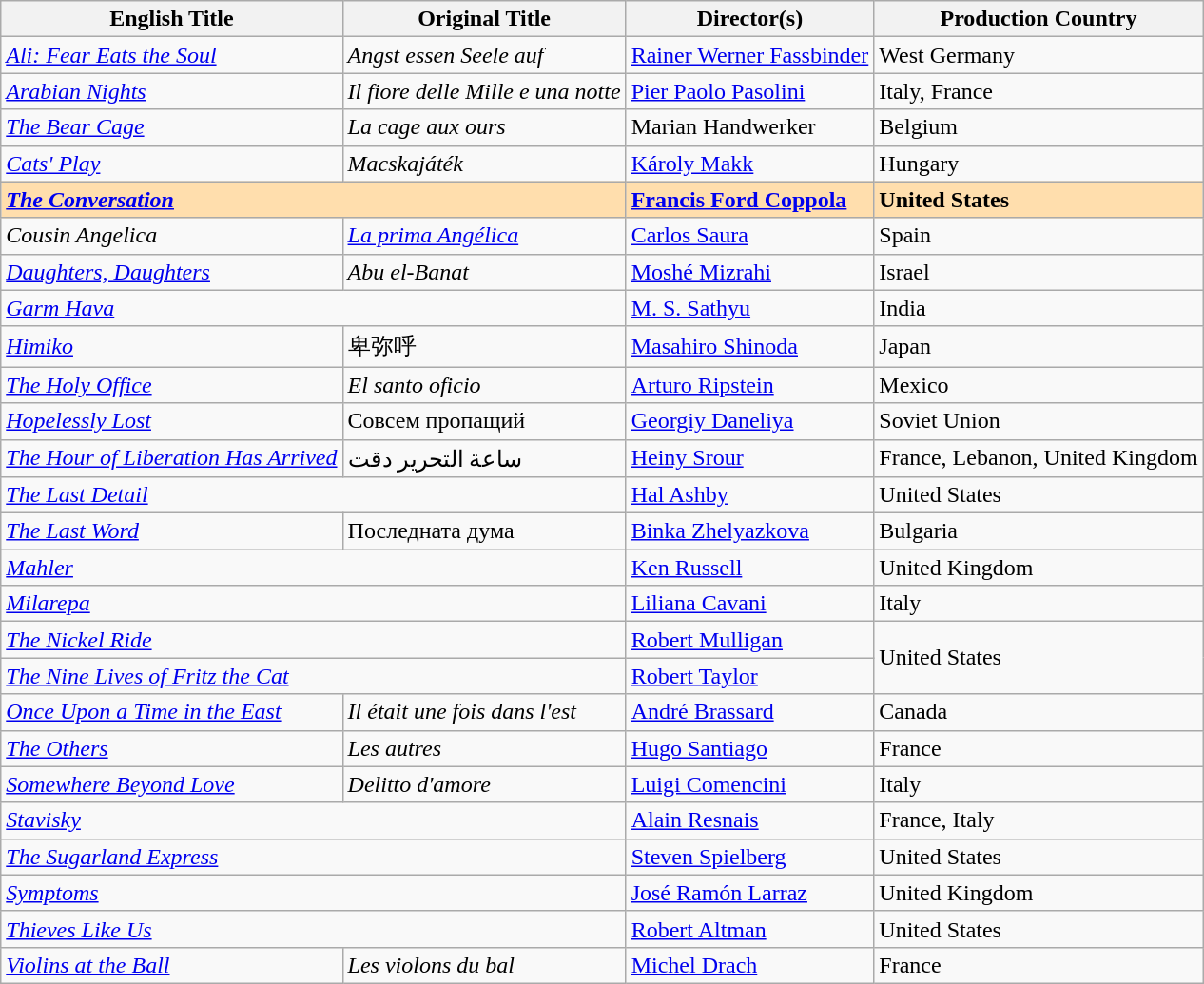<table class="wikitable">
<tr>
<th>English Title</th>
<th>Original Title</th>
<th>Director(s)</th>
<th>Production Country</th>
</tr>
<tr>
<td><em><a href='#'>Ali: Fear Eats the Soul</a></em></td>
<td><em>Angst essen Seele auf</em></td>
<td><a href='#'>Rainer Werner Fassbinder</a></td>
<td>West Germany</td>
</tr>
<tr>
<td><em><a href='#'>Arabian Nights</a></em></td>
<td><em>Il fiore delle Mille e una notte</em></td>
<td><a href='#'>Pier Paolo Pasolini</a></td>
<td>Italy, France</td>
</tr>
<tr>
<td><em><a href='#'>The Bear Cage</a></em></td>
<td><em>La cage aux ours</em></td>
<td>Marian Handwerker</td>
<td>Belgium</td>
</tr>
<tr>
<td><em><a href='#'>Cats' Play</a></em></td>
<td><em>Macskajáték</em></td>
<td><a href='#'>Károly Makk</a></td>
<td>Hungary</td>
</tr>
<tr style="background:#FFDEAD;">
<td colspan="2"><strong><em><a href='#'>The Conversation</a></em></strong></td>
<td><strong><a href='#'>Francis Ford Coppola</a></strong></td>
<td><strong>United States</strong></td>
</tr>
<tr>
<td><em>Cousin Angelica</em></td>
<td><em><a href='#'>La prima Angélica</a></em></td>
<td><a href='#'>Carlos Saura</a></td>
<td>Spain</td>
</tr>
<tr>
<td><em><a href='#'>Daughters, Daughters</a></em></td>
<td><em>Abu el-Banat</em></td>
<td><a href='#'>Moshé Mizrahi</a></td>
<td>Israel</td>
</tr>
<tr>
<td colspan="2"><em><a href='#'>Garm Hava</a></em></td>
<td><a href='#'>M. S. Sathyu</a></td>
<td>India</td>
</tr>
<tr>
<td><em><a href='#'>Himiko</a></em></td>
<td>卑弥呼</td>
<td><a href='#'>Masahiro Shinoda</a></td>
<td>Japan</td>
</tr>
<tr>
<td><em><a href='#'>The Holy Office</a></em></td>
<td><em>El santo oficio</em></td>
<td><a href='#'>Arturo Ripstein</a></td>
<td>Mexico</td>
</tr>
<tr>
<td><em><a href='#'>Hopelessly Lost</a></em></td>
<td>Совсем пропащий</td>
<td><a href='#'>Georgiy Daneliya</a></td>
<td>Soviet Union</td>
</tr>
<tr>
<td><em><a href='#'>The Hour of Liberation Has Arrived</a></em></td>
<td>ساعة التحرير دقت</td>
<td><a href='#'>Heiny Srour</a></td>
<td>France, Lebanon, United Kingdom</td>
</tr>
<tr>
<td colspan="2"><em><a href='#'>The Last Detail</a></em></td>
<td><a href='#'>Hal Ashby</a></td>
<td>United States</td>
</tr>
<tr>
<td><em><a href='#'>The Last Word</a></em></td>
<td>Последната дума</td>
<td><a href='#'>Binka Zhelyazkova</a></td>
<td>Bulgaria</td>
</tr>
<tr>
<td colspan="2"><em><a href='#'>Mahler</a></em></td>
<td><a href='#'>Ken Russell</a></td>
<td>United Kingdom</td>
</tr>
<tr>
<td colspan="2"><a href='#'><em>Milarepa</em></a></td>
<td><a href='#'>Liliana Cavani</a></td>
<td>Italy</td>
</tr>
<tr>
<td colspan="2"><em><a href='#'>The Nickel Ride</a></em></td>
<td><a href='#'>Robert Mulligan</a></td>
<td rowspan="2">United States</td>
</tr>
<tr>
<td colspan="2"><em><a href='#'>The Nine Lives of Fritz the Cat</a></em></td>
<td><a href='#'>Robert Taylor</a></td>
</tr>
<tr>
<td><em><a href='#'>Once Upon a Time in the East</a></em></td>
<td><em>Il était une fois dans l'est</em></td>
<td><a href='#'>André Brassard</a></td>
<td>Canada</td>
</tr>
<tr>
<td><em><a href='#'>The Others</a></em></td>
<td><em>Les autres</em></td>
<td><a href='#'>Hugo Santiago</a></td>
<td>France</td>
</tr>
<tr>
<td><em><a href='#'>Somewhere Beyond Love</a></em></td>
<td><em>Delitto d'amore</em></td>
<td><a href='#'>Luigi Comencini</a></td>
<td>Italy</td>
</tr>
<tr>
<td colspan="2"><em><a href='#'>Stavisky</a></em></td>
<td><a href='#'>Alain Resnais</a></td>
<td>France, Italy</td>
</tr>
<tr>
<td colspan="2"><em><a href='#'>The Sugarland Express</a></em></td>
<td><a href='#'>Steven Spielberg</a></td>
<td>United States</td>
</tr>
<tr>
<td colspan="2"><em><a href='#'>Symptoms</a></em></td>
<td><a href='#'>José Ramón Larraz</a></td>
<td>United Kingdom</td>
</tr>
<tr>
<td colspan="2"><em><a href='#'>Thieves Like Us</a></em></td>
<td><a href='#'>Robert Altman</a></td>
<td>United States</td>
</tr>
<tr>
<td><em><a href='#'>Violins at the Ball</a></em></td>
<td><em>Les violons du bal</em></td>
<td><a href='#'>Michel Drach</a></td>
<td>France</td>
</tr>
</table>
